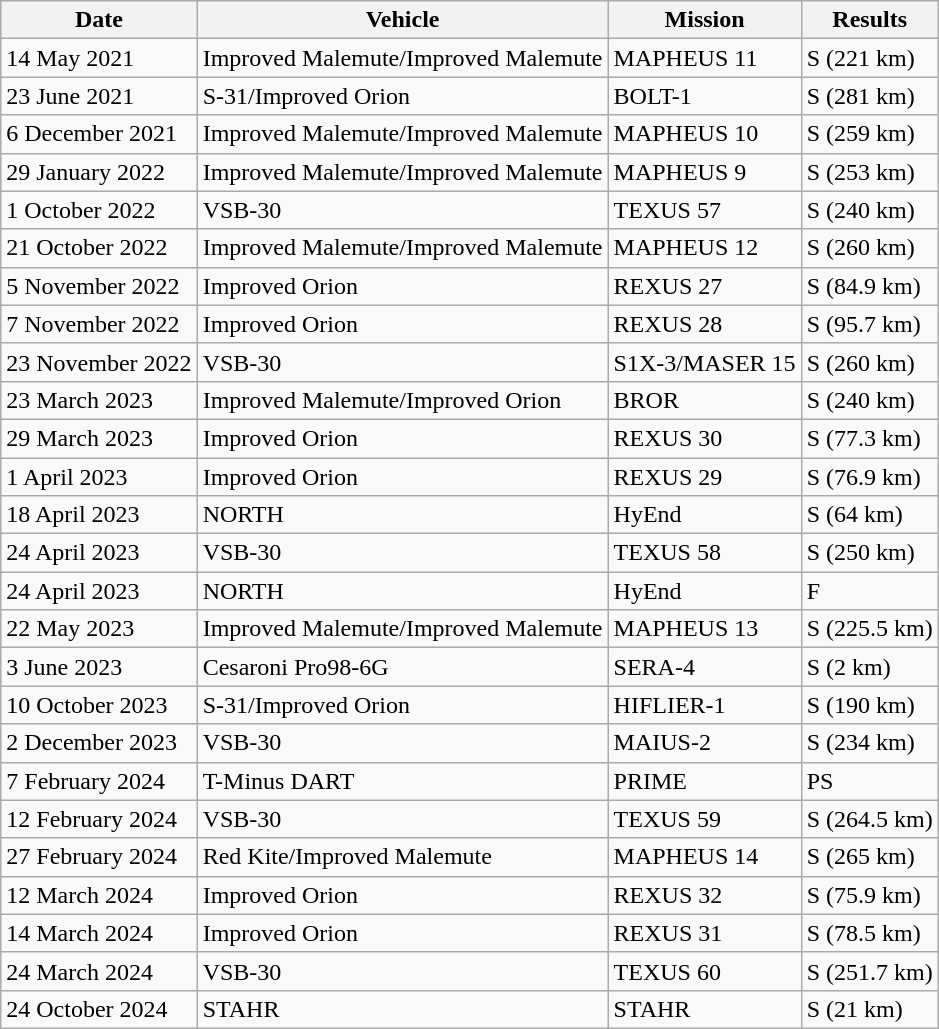<table class="wikitable small">
<tr>
<th>Date</th>
<th>Vehicle</th>
<th>Mission</th>
<th>Results</th>
</tr>
<tr>
<td>14 May 2021</td>
<td>Improved Malemute/Improved Malemute</td>
<td>MAPHEUS 11</td>
<td>S (221 km)</td>
</tr>
<tr>
<td>23 June 2021</td>
<td>S-31/Improved Orion</td>
<td>BOLT-1</td>
<td>S (281 km)</td>
</tr>
<tr>
<td>6 December 2021</td>
<td>Improved Malemute/Improved Malemute</td>
<td>MAPHEUS 10</td>
<td>S (259 km)</td>
</tr>
<tr>
<td>29 January 2022</td>
<td>Improved Malemute/Improved Malemute</td>
<td>MAPHEUS 9</td>
<td>S (253 km)</td>
</tr>
<tr>
<td>1 October 2022</td>
<td>VSB-30</td>
<td>TEXUS 57</td>
<td>S (240 km)</td>
</tr>
<tr>
<td>21 October 2022</td>
<td>Improved Malemute/Improved Malemute</td>
<td>MAPHEUS 12</td>
<td>S (260 km)</td>
</tr>
<tr>
<td>5 November 2022</td>
<td>Improved Orion</td>
<td>REXUS 27</td>
<td>S (84.9 km)</td>
</tr>
<tr>
<td>7 November 2022</td>
<td>Improved Orion</td>
<td>REXUS 28</td>
<td>S (95.7 km)</td>
</tr>
<tr>
<td>23 November 2022</td>
<td>VSB-30</td>
<td>S1X-3/MASER 15</td>
<td>S (260 km)</td>
</tr>
<tr>
<td>23 March 2023</td>
<td>Improved Malemute/Improved Orion</td>
<td>BROR</td>
<td>S (240 km)</td>
</tr>
<tr>
<td>29 March 2023</td>
<td>Improved Orion</td>
<td>REXUS 30</td>
<td>S (77.3 km)</td>
</tr>
<tr>
<td>1 April 2023</td>
<td>Improved Orion</td>
<td>REXUS 29</td>
<td>S (76.9 km)</td>
</tr>
<tr>
<td>18 April 2023</td>
<td>NORTH</td>
<td>HyEnd</td>
<td>S (64 km)</td>
</tr>
<tr>
<td>24 April 2023</td>
<td>VSB-30</td>
<td>TEXUS 58</td>
<td>S (250 km)</td>
</tr>
<tr>
<td>24 April 2023</td>
<td>NORTH</td>
<td>HyEnd</td>
<td>F</td>
</tr>
<tr>
<td>22 May 2023</td>
<td>Improved Malemute/Improved Malemute</td>
<td>MAPHEUS 13</td>
<td>S (225.5 km)</td>
</tr>
<tr>
<td>3 June 2023</td>
<td>Cesaroni Pro98-6G</td>
<td>SERA-4</td>
<td>S (2 km)</td>
</tr>
<tr>
<td>10 October 2023</td>
<td>S-31/Improved Orion</td>
<td>HIFLIER-1</td>
<td>S (190 km)</td>
</tr>
<tr>
<td>2 December 2023</td>
<td>VSB-30</td>
<td>MAIUS-2</td>
<td>S (234 km)</td>
</tr>
<tr>
<td>7 February 2024</td>
<td>T-Minus DART</td>
<td>PRIME</td>
<td>PS</td>
</tr>
<tr>
<td>12 February 2024</td>
<td>VSB-30</td>
<td>TEXUS 59</td>
<td>S (264.5 km)</td>
</tr>
<tr>
<td>27 February 2024</td>
<td>Red Kite/Improved Malemute</td>
<td>MAPHEUS 14</td>
<td>S (265 km)</td>
</tr>
<tr>
<td>12 March 2024</td>
<td>Improved Orion</td>
<td>REXUS 32</td>
<td>S (75.9 km)</td>
</tr>
<tr>
<td>14 March 2024</td>
<td>Improved Orion</td>
<td>REXUS 31</td>
<td>S (78.5 km)</td>
</tr>
<tr>
<td>24 March 2024</td>
<td>VSB-30</td>
<td>TEXUS 60</td>
<td>S (251.7 km)</td>
</tr>
<tr>
<td>24 October 2024</td>
<td>STAHR</td>
<td>STAHR</td>
<td>S (21 km)</td>
</tr>
</table>
